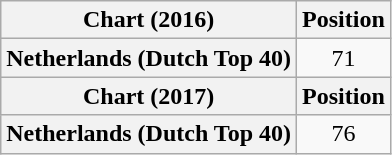<table class="wikitable plainrowheaders" style="text-align:center">
<tr>
<th scope="col">Chart (2016)</th>
<th scope="col">Position</th>
</tr>
<tr>
<th scope="row">Netherlands (Dutch Top 40)</th>
<td>71</td>
</tr>
<tr>
<th scope="col">Chart (2017)</th>
<th scope="col">Position</th>
</tr>
<tr>
<th scope="row">Netherlands (Dutch Top 40)</th>
<td>76</td>
</tr>
</table>
